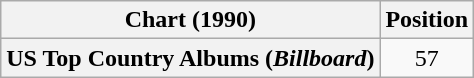<table class="wikitable plainrowheaders" style="text-align:center">
<tr>
<th scope="col">Chart (1990)</th>
<th scope="col">Position</th>
</tr>
<tr>
<th scope="row">US Top Country Albums (<em>Billboard</em>)</th>
<td>57</td>
</tr>
</table>
